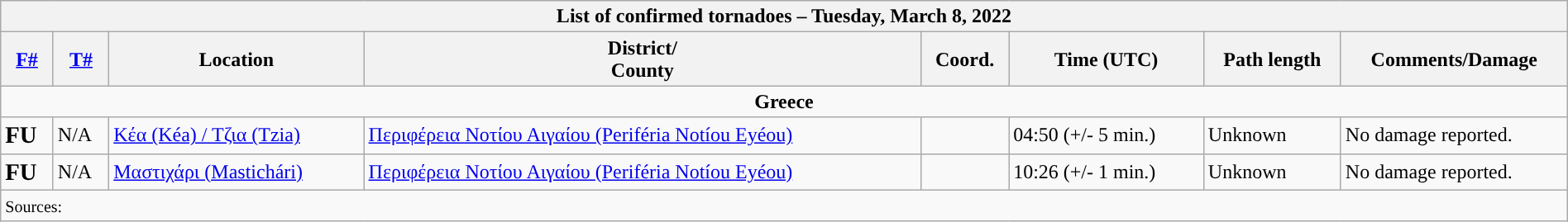<table class="wikitable collapsible" width="100%">
<tr>
<th colspan="8">List of confirmed tornadoes – Tuesday, March 8, 2022</th>
</tr>
<tr>
<th><a href='#'>F#</a></th>
<th><a href='#'>T#</a></th>
<th>Location</th>
<th>District/<br>County</th>
<th>Coord.</th>
<th>Time (UTC)</th>
<th>Path length</th>
<th>Comments/Damage</th>
</tr>
<tr>
<td colspan="8" align=center><strong>Greece</strong></td>
</tr>
<tr>
<td><big><strong>FU</strong></big></td>
<td>N/A</td>
<td><a href='#'>Κέα (Kéa) / Τζια (Tzia)</a></td>
<td><a href='#'>Περιφέρεια Νοτίου Αιγαίου (Periféria Notíou Eyéou)</a></td>
<td></td>
<td>04:50 (+/- 5 min.)</td>
<td>Unknown</td>
<td>No damage reported.</td>
</tr>
<tr>
<td><big><strong>FU</strong></big></td>
<td>N/A</td>
<td><a href='#'>Μαστιχάρι (Mastichári)</a></td>
<td><a href='#'>Περιφέρεια Νοτίου Αιγαίου (Periféria Notíou Eyéou)</a></td>
<td></td>
<td>10:26 (+/- 1 min.)</td>
<td>Unknown</td>
<td>No damage reported.</td>
</tr>
<tr>
<td colspan="8"><small>Sources:  </small></td>
</tr>
</table>
